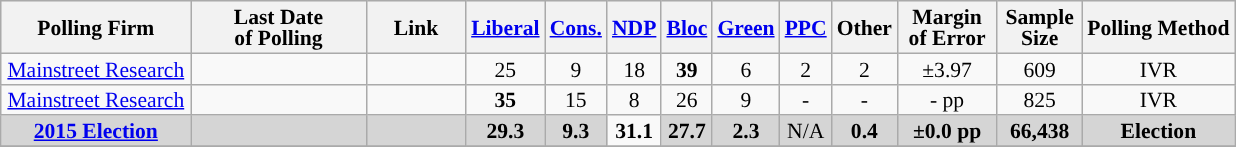<table class="wikitable sortable" style="text-align:center;font-size:90%;line-height:14px;">
<tr style="background:#e9e9e9;">
<th style="width:120px">Polling Firm</th>
<th style="width:110px">Last Date<br>of Polling</th>
<th style="width:60px" class="unsortable">Link</th>
<th style="background-color:"><strong><a href='#'>Liberal</a></strong></th>
<th style="background-color:"><strong><a href='#'>Cons.</a></strong></th>
<th style="background-color:"><strong><a href='#'>NDP</a></strong></th>
<th style="background-color:"><strong><a href='#'>Bloc</a></strong></th>
<th style="background-color:"><strong><a href='#'>Green</a></strong></th>
<th style="background-color:"><strong><a href='#'>PPC</a></strong></th>
<th style="background-color:"><strong>Other</strong></th>
<th style="width:60px;" class=unsortable>Margin<br>of Error</th>
<th style="width:50px;" class=unsortable>Sample<br>Size</th>
<th class=unsortable>Polling Method</th>
</tr>
<tr>
<td><a href='#'>Mainstreet Research</a></td>
<td></td>
<td></td>
<td>25</td>
<td>9</td>
<td>18</td>
<td style="background-color:"><strong>39</strong></td>
<td>6</td>
<td>2</td>
<td>2</td>
<td>±3.97</td>
<td>609</td>
<td>IVR</td>
</tr>
<tr>
<td><a href='#'>Mainstreet Research</a></td>
<td></td>
<td></td>
<td><strong>35</strong></td>
<td>15</td>
<td>8</td>
<td>26</td>
<td>9</td>
<td>-</td>
<td>-</td>
<td>- pp</td>
<td>825</td>
<td>IVR</td>
</tr>
<tr>
<td style="background:#D5D5D5"><strong><a href='#'>2015 Election</a></strong></td>
<td style="background:#D5D5D5"><strong></strong></td>
<td style="background:#D5D5D5"></td>
<td style="background:#D5D5D5"><strong>29.3</strong></td>
<td style="background:#D5D5D5"><strong>9.3</strong></td>
<td><strong>31.1</strong></td>
<td style="background:#D5D5D5"><strong>27.7</strong></td>
<td style="background:#D5D5D5"><strong>2.3</strong></td>
<td style="background:#D5D5D5">N/A</td>
<td style="background:#D5D5D5"><strong>0.4</strong></td>
<td style="background:#D5D5D5"><strong>±0.0 pp</strong></td>
<td style="background:#D5D5D5"><strong>66,438</strong></td>
<td style="background:#D5D5D5"><strong>Election</strong></td>
</tr>
<tr>
</tr>
<tr>
</tr>
</table>
